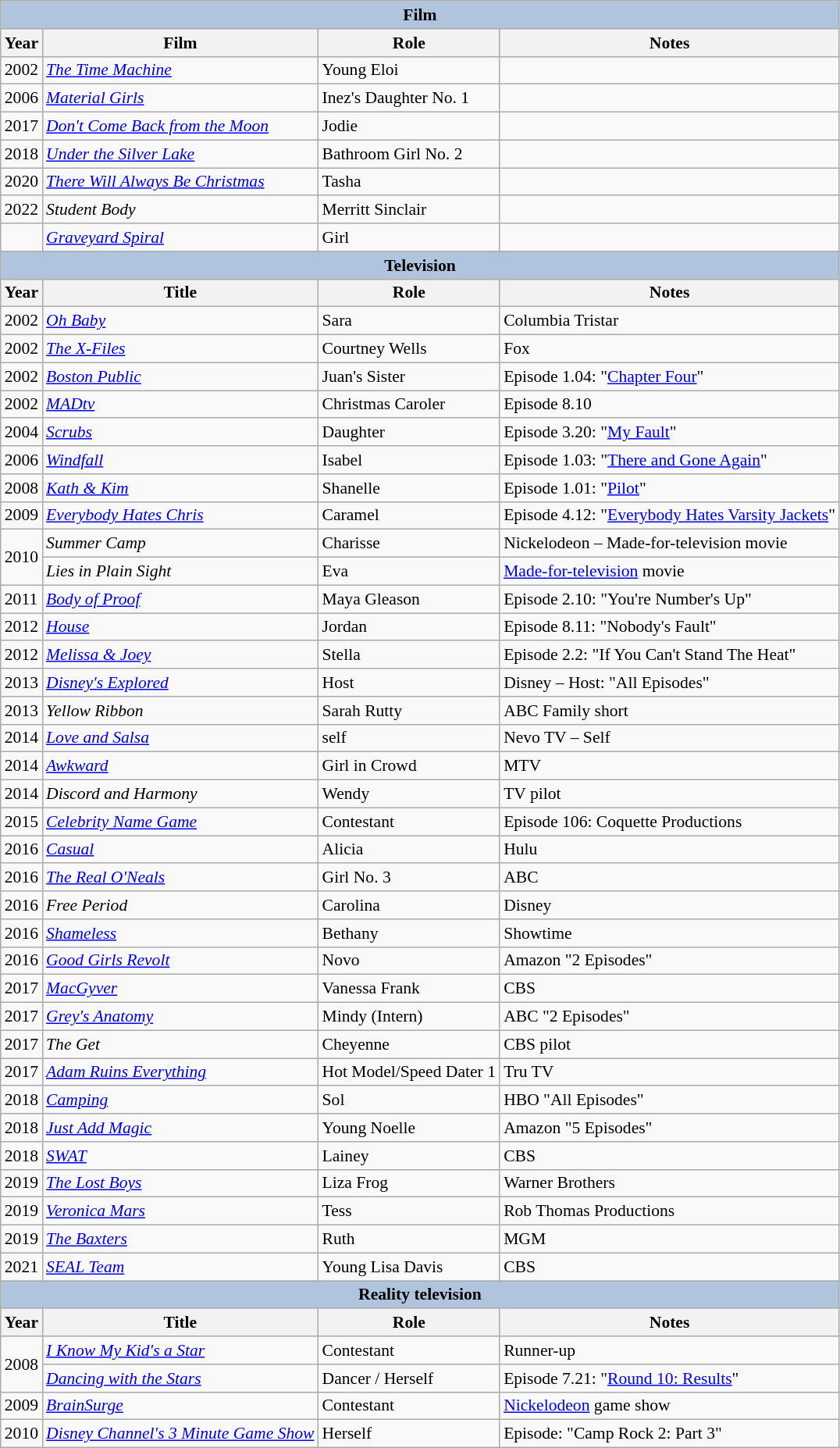<table class="wikitable" style="font-size: 90%;">
<tr>
<th colspan="4" style="background: LightSteelBlue;">Film</th>
</tr>
<tr>
<th>Year</th>
<th>Film</th>
<th>Role</th>
<th>Notes</th>
</tr>
<tr>
<td>2002</td>
<td><em><a href='#'>The Time Machine</a></em></td>
<td>Young Eloi</td>
<td></td>
</tr>
<tr>
<td>2006</td>
<td><em><a href='#'>Material Girls</a></em></td>
<td>Inez's Daughter No. 1</td>
<td></td>
</tr>
<tr>
<td>2017</td>
<td><em><a href='#'>Don't Come Back from the Moon</a></em></td>
<td>Jodie</td>
<td></td>
</tr>
<tr>
<td>2018</td>
<td><em><a href='#'>Under the Silver Lake</a></em></td>
<td>Bathroom Girl No. 2</td>
<td></td>
</tr>
<tr>
<td>2020</td>
<td><em><a href='#'>There Will Always Be Christmas</a></em></td>
<td>Tasha</td>
<td></td>
</tr>
<tr>
<td>2022</td>
<td><em>Student Body</em></td>
<td>Merritt Sinclair</td>
<td></td>
</tr>
<tr>
<td></td>
<td><em><a href='#'>Graveyard Spiral</a></em></td>
<td>Girl</td>
<td></td>
</tr>
<tr>
<th colspan="4" style="background: LightSteelBlue;">Television</th>
</tr>
<tr>
<th>Year</th>
<th>Title</th>
<th>Role</th>
<th>Notes</th>
</tr>
<tr>
<td>2002</td>
<td><em><a href='#'>Oh Baby</a></em></td>
<td>Sara</td>
<td>Columbia Tristar</td>
</tr>
<tr>
<td>2002</td>
<td><em><a href='#'>The X-Files</a></em></td>
<td>Courtney Wells</td>
<td>Fox</td>
</tr>
<tr>
<td>2002</td>
<td><em><a href='#'>Boston Public</a></em></td>
<td>Juan's Sister</td>
<td>Episode 1.04: "<a href='#'>Chapter Four</a>"</td>
</tr>
<tr>
<td>2002</td>
<td><em><a href='#'>MADtv</a></em></td>
<td>Christmas Caroler</td>
<td>Episode 8.10</td>
</tr>
<tr>
<td>2004</td>
<td><em><a href='#'>Scrubs</a></em></td>
<td>Daughter</td>
<td>Episode 3.20: "<a href='#'>My Fault</a>"</td>
</tr>
<tr>
<td>2006</td>
<td><em><a href='#'>Windfall</a></em></td>
<td>Isabel</td>
<td>Episode 1.03: "<a href='#'>There and Gone Again</a>"</td>
</tr>
<tr>
<td>2008</td>
<td><em><a href='#'>Kath & Kim</a></em></td>
<td>Shanelle</td>
<td>Episode 1.01: "<a href='#'>Pilot</a>"</td>
</tr>
<tr>
<td>2009</td>
<td><em><a href='#'>Everybody Hates Chris</a></em></td>
<td>Caramel</td>
<td>Episode 4.12: "<a href='#'>Everybody Hates Varsity Jackets</a>"</td>
</tr>
<tr>
<td rowspan="2">2010</td>
<td><em>Summer Camp</em></td>
<td>Charisse</td>
<td>Nickelodeon – Made-for-television movie</td>
</tr>
<tr>
<td><em>Lies in Plain Sight</em></td>
<td>Eva</td>
<td><a href='#'>Made-for-television</a> movie</td>
</tr>
<tr>
<td>2011</td>
<td><em><a href='#'>Body of Proof</a></em></td>
<td>Maya Gleason</td>
<td>Episode 2.10: "You're Number's Up"</td>
</tr>
<tr>
<td>2012</td>
<td><em><a href='#'>House</a></em></td>
<td>Jordan</td>
<td>Episode 8.11: "Nobody's Fault"</td>
</tr>
<tr>
<td>2012</td>
<td><em><a href='#'>Melissa & Joey</a></em></td>
<td>Stella</td>
<td>Episode 2.2: "If You Can't Stand The Heat"</td>
</tr>
<tr>
<td>2013</td>
<td><em><a href='#'>Disney's Explored</a></em></td>
<td>Host</td>
<td>Disney – Host: "All Episodes"</td>
</tr>
<tr>
<td>2013</td>
<td><em>Yellow Ribbon</em></td>
<td>Sarah Rutty</td>
<td>ABC Family short</td>
</tr>
<tr>
<td>2014</td>
<td><em><a href='#'>Love and Salsa</a></em></td>
<td>self</td>
<td>Nevo TV – Self</td>
</tr>
<tr>
<td>2014</td>
<td><em><a href='#'>Awkward</a></em></td>
<td>Girl in Crowd</td>
<td>MTV</td>
</tr>
<tr>
<td>2014</td>
<td><em>Discord and Harmony</em></td>
<td>Wendy</td>
<td>TV pilot</td>
</tr>
<tr>
<td>2015</td>
<td><em><a href='#'>Celebrity Name Game</a></em></td>
<td>Contestant</td>
<td>Episode 106: Coquette Productions</td>
</tr>
<tr>
<td>2016</td>
<td><em><a href='#'>Casual</a></em></td>
<td>Alicia</td>
<td>Hulu</td>
</tr>
<tr>
<td>2016</td>
<td><em><a href='#'>The Real O'Neals</a></em></td>
<td>Girl No. 3</td>
<td>ABC</td>
</tr>
<tr>
<td>2016</td>
<td><em>Free Period</em></td>
<td>Carolina</td>
<td>Disney</td>
</tr>
<tr>
<td>2016</td>
<td><em><a href='#'>Shameless</a></em></td>
<td>Bethany</td>
<td>Showtime</td>
</tr>
<tr>
<td>2016</td>
<td><em><a href='#'>Good Girls Revolt</a></em></td>
<td>Novo</td>
<td>Amazon "2 Episodes"</td>
</tr>
<tr>
<td>2017</td>
<td><em><a href='#'>MacGyver</a></em></td>
<td>Vanessa Frank</td>
<td>CBS</td>
</tr>
<tr>
<td>2017</td>
<td><em><a href='#'>Grey's Anatomy</a></em></td>
<td>Mindy (Intern)</td>
<td>ABC "2 Episodes"</td>
</tr>
<tr>
<td>2017</td>
<td><em>The Get</em></td>
<td>Cheyenne</td>
<td>CBS pilot</td>
</tr>
<tr>
<td>2017</td>
<td><em><a href='#'>Adam Ruins Everything</a></em></td>
<td>Hot Model/Speed Dater 1</td>
<td>Tru TV</td>
</tr>
<tr>
<td>2018</td>
<td><em><a href='#'>Camping</a></em></td>
<td>Sol</td>
<td>HBO "All Episodes"</td>
</tr>
<tr>
<td>2018</td>
<td><em><a href='#'>Just Add Magic</a></em></td>
<td>Young Noelle</td>
<td>Amazon "5 Episodes"</td>
</tr>
<tr>
<td>2018</td>
<td><em><a href='#'>SWAT</a></em></td>
<td>Lainey</td>
<td>CBS</td>
</tr>
<tr>
<td>2019</td>
<td><em><a href='#'>The Lost Boys</a></em></td>
<td>Liza Frog</td>
<td>Warner Brothers</td>
</tr>
<tr>
<td>2019</td>
<td><em><a href='#'>Veronica Mars</a></em></td>
<td>Tess</td>
<td>Rob Thomas Productions</td>
</tr>
<tr>
<td>2019</td>
<td><em><a href='#'>The Baxters</a></em></td>
<td>Ruth</td>
<td>MGM</td>
</tr>
<tr>
<td>2021</td>
<td><em><a href='#'>SEAL Team</a></em></td>
<td>Young Lisa Davis</td>
<td>CBS</td>
</tr>
<tr>
<th colspan="4" style="background: LightSteelBlue;">Reality television</th>
</tr>
<tr>
<th>Year</th>
<th>Title</th>
<th>Role</th>
<th>Notes</th>
</tr>
<tr>
<td rowspan="2">2008</td>
<td><em><a href='#'>I Know My Kid's a Star</a></em></td>
<td>Contestant</td>
<td>Runner-up</td>
</tr>
<tr>
<td><em><a href='#'>Dancing with the Stars</a></em></td>
<td>Dancer / Herself</td>
<td>Episode 7.21: "<a href='#'>Round 10: Results</a>"</td>
</tr>
<tr>
<td>2009</td>
<td><em><a href='#'>BrainSurge</a></em></td>
<td>Contestant</td>
<td><a href='#'>Nickelodeon</a> game show</td>
</tr>
<tr>
<td>2010</td>
<td><em><a href='#'>Disney Channel's 3 Minute Game Show</a></em></td>
<td>Herself</td>
<td>Episode: "Camp Rock 2: Part 3"</td>
</tr>
</table>
